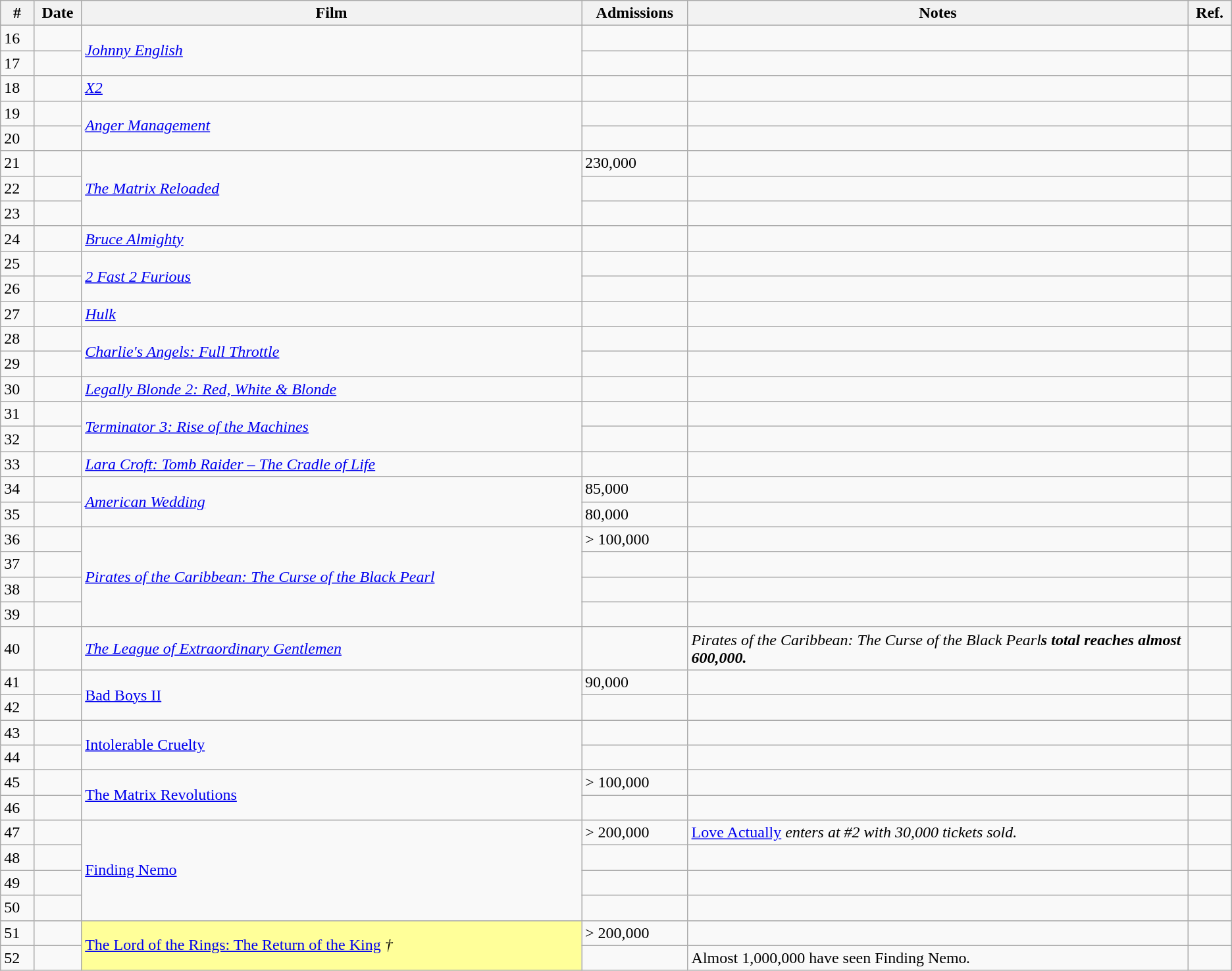<table class="wikitable sortable">
<tr>
<th width="2%">#</th>
<th width="2%">Date</th>
<th width="30%">Film</th>
<th width="5%">Admissions</th>
<th width="30%">Notes</th>
<th width="2%">Ref.</th>
</tr>
<tr>
<td>16</td>
<td></td>
<td rowspan="2"><em><a href='#'>Johnny English</a></em></td>
<td></td>
<td></td>
<td></td>
</tr>
<tr>
<td>17</td>
<td></td>
<td></td>
<td></td>
<td></td>
</tr>
<tr>
<td>18</td>
<td></td>
<td rowspan="1"><em><a href='#'>X2</a></em></td>
<td></td>
<td></td>
<td></td>
</tr>
<tr>
<td>19</td>
<td></td>
<td rowspan="2"><em><a href='#'>Anger Management</a></em></td>
<td></td>
<td></td>
<td></td>
</tr>
<tr>
<td>20</td>
<td></td>
<td></td>
<td></td>
<td></td>
</tr>
<tr>
<td>21</td>
<td></td>
<td rowspan="3"><em><a href='#'>The Matrix Reloaded</a></em></td>
<td>230,000</td>
<td></td>
<td></td>
</tr>
<tr>
<td>22</td>
<td></td>
<td></td>
<td></td>
<td></td>
</tr>
<tr>
<td>23</td>
<td></td>
<td></td>
<td></td>
<td></td>
</tr>
<tr>
<td>24</td>
<td></td>
<td rowspan="1"><em><a href='#'>Bruce Almighty</a></em></td>
<td></td>
<td></td>
<td></td>
</tr>
<tr>
<td>25</td>
<td></td>
<td rowspan="2"><em><a href='#'>2 Fast 2 Furious</a></em></td>
<td></td>
<td></td>
<td></td>
</tr>
<tr>
<td>26</td>
<td></td>
<td></td>
<td></td>
<td></td>
</tr>
<tr>
<td>27</td>
<td></td>
<td rowspan="1"><em><a href='#'>Hulk</a></em></td>
<td></td>
<td></td>
<td></td>
</tr>
<tr>
<td>28</td>
<td></td>
<td rowspan="2"><em><a href='#'>Charlie's Angels: Full Throttle</a></em></td>
<td></td>
<td></td>
<td></td>
</tr>
<tr>
<td>29</td>
<td></td>
<td></td>
<td></td>
<td></td>
</tr>
<tr>
<td>30</td>
<td></td>
<td rowspan="1"><em><a href='#'>Legally Blonde 2: Red, White & Blonde</a></em></td>
<td></td>
<td></td>
<td></td>
</tr>
<tr>
<td>31</td>
<td></td>
<td rowspan="2"><em><a href='#'>Terminator 3: Rise of the Machines</a></em></td>
<td></td>
<td></td>
<td></td>
</tr>
<tr>
<td>32</td>
<td></td>
<td></td>
<td></td>
<td></td>
</tr>
<tr>
<td>33</td>
<td></td>
<td rowspan="1"><em><a href='#'>Lara Croft: Tomb Raider – The Cradle of Life</a></em></td>
<td></td>
<td></td>
<td></td>
</tr>
<tr>
<td>34</td>
<td></td>
<td rowspan="2"><em><a href='#'>American Wedding</a></em></td>
<td>85,000</td>
<td></td>
<td></td>
</tr>
<tr>
<td>35</td>
<td></td>
<td>80,000</td>
<td></td>
<td></td>
</tr>
<tr>
<td>36</td>
<td></td>
<td rowspan="4"><em><a href='#'>Pirates of the Caribbean: The Curse of the Black Pearl</a></em></td>
<td>> 100,000</td>
<td></td>
<td></td>
</tr>
<tr>
<td>37</td>
<td></td>
<td></td>
<td></td>
<td></td>
</tr>
<tr>
<td>38</td>
<td></td>
<td></td>
<td></td>
<td></td>
</tr>
<tr>
<td>39</td>
<td></td>
<td></td>
<td></td>
<td></td>
</tr>
<tr>
<td>40</td>
<td></td>
<td rowspan="1"><em><a href='#'>The League of Extraordinary Gentlemen</a></em></td>
<td></td>
<td><em>Pirates of the Caribbean: The Curse of the Black Pearl<strong>s total reaches almost 600,000.</td>
<td></td>
</tr>
<tr>
<td>41</td>
<td></td>
<td rowspan="2"></em><a href='#'>Bad Boys II</a><em></td>
<td>90,000</td>
<td></td>
<td></td>
</tr>
<tr>
<td>42</td>
<td></td>
<td></td>
<td></td>
<td></td>
</tr>
<tr>
<td>43</td>
<td></td>
<td rowspan="2"></em><a href='#'>Intolerable Cruelty</a><em></td>
<td></td>
<td></td>
<td></td>
</tr>
<tr>
<td>44</td>
<td></td>
<td></td>
<td></td>
<td></td>
</tr>
<tr>
<td>45</td>
<td></td>
<td rowspan="2"></em><a href='#'>The Matrix Revolutions</a><em></td>
<td>> 100,000</td>
<td></td>
<td></td>
</tr>
<tr>
<td>46</td>
<td></td>
<td></td>
<td></td>
<td></td>
</tr>
<tr>
<td>47</td>
<td></td>
<td rowspan="4"></em><a href='#'>Finding Nemo</a><em></td>
<td>> 200,000</td>
<td></em><a href='#'>Love Actually</a><em> enters at #2 with 30,000 tickets sold.</td>
<td></td>
</tr>
<tr>
<td>48</td>
<td></td>
<td></td>
<td></td>
<td></td>
</tr>
<tr>
<td>49</td>
<td></td>
<td></td>
<td></td>
<td></td>
</tr>
<tr>
<td>50</td>
<td></td>
<td></td>
<td></td>
<td></td>
</tr>
<tr>
<td>51</td>
<td></td>
<td rowspan="2" style="background-color:#FFFF99"></em><a href='#'>The Lord of the Rings: The Return of the King</a><em> †</td>
<td>> 200,000</td>
<td></td>
<td></td>
</tr>
<tr>
<td>52</td>
<td></td>
<td></td>
<td>Almost 1,000,000 have seen </em>Finding Nemo<em>.</td>
<td></td>
</tr>
</table>
